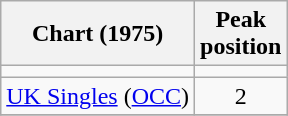<table class="wikitable">
<tr>
<th>Chart (1975)</th>
<th>Peak<br>position</th>
</tr>
<tr>
<td></td>
</tr>
<tr>
<td><a href='#'>UK Singles</a> (<a href='#'>OCC</a>)</td>
<td align="center">2</td>
</tr>
<tr>
</tr>
</table>
